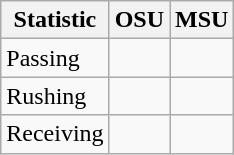<table class="wikitable">
<tr>
<th>Statistic</th>
<th>OSU</th>
<th>MSU</th>
</tr>
<tr>
<td>Passing</td>
<td></td>
<td></td>
</tr>
<tr>
<td>Rushing</td>
<td></td>
<td></td>
</tr>
<tr>
<td>Receiving</td>
<td></td>
<td></td>
</tr>
</table>
